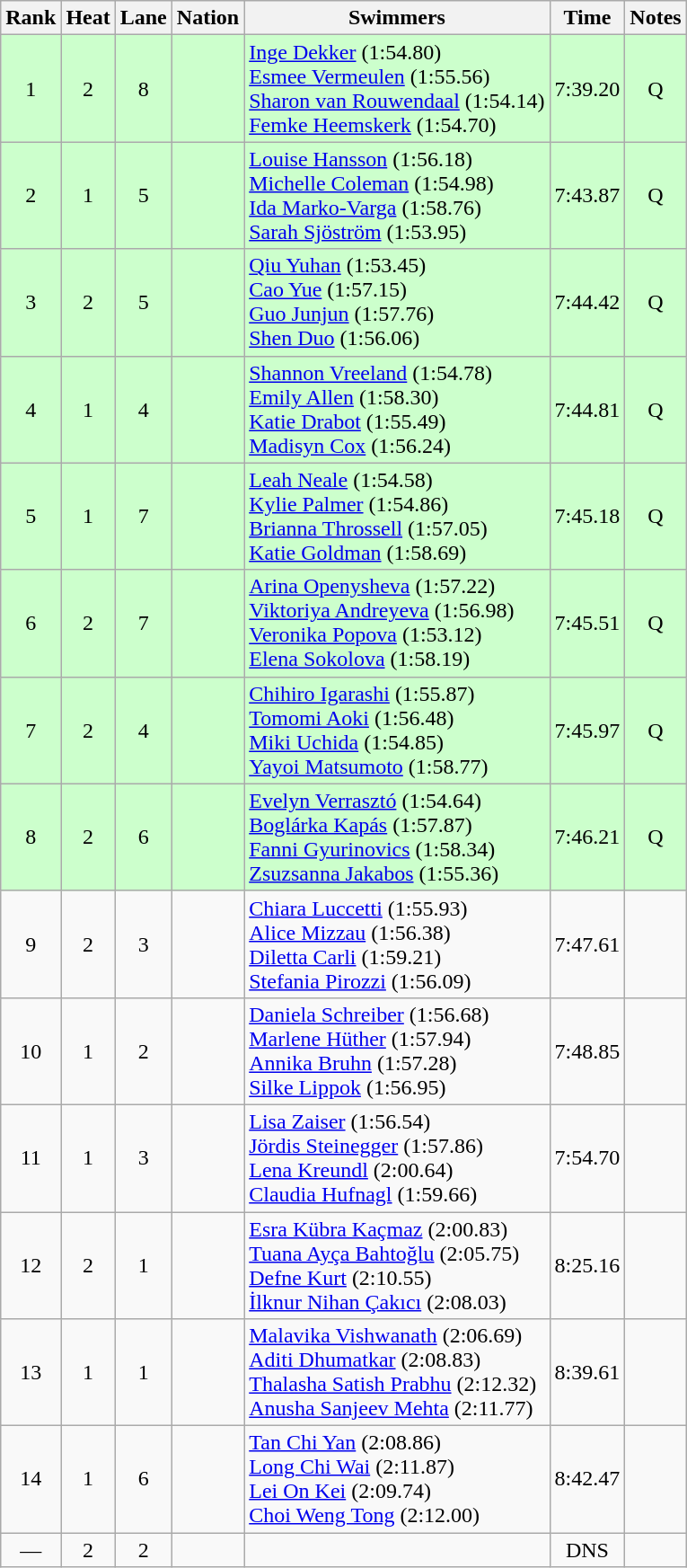<table class="wikitable sortable" style="text-align:center">
<tr>
<th>Rank</th>
<th>Heat</th>
<th>Lane</th>
<th>Nation</th>
<th>Swimmers</th>
<th>Time</th>
<th>Notes</th>
</tr>
<tr bgcolor=ccffcc>
<td>1</td>
<td>2</td>
<td>8</td>
<td align=left></td>
<td align=left><a href='#'>Inge Dekker</a> (1:54.80)<br><a href='#'>Esmee Vermeulen</a> (1:55.56)<br><a href='#'>Sharon van Rouwendaal</a> (1:54.14)<br><a href='#'>Femke Heemskerk</a> (1:54.70)</td>
<td>7:39.20</td>
<td>Q</td>
</tr>
<tr bgcolor=ccffcc>
<td>2</td>
<td>1</td>
<td>5</td>
<td align=left></td>
<td align=left><a href='#'>Louise Hansson</a> (1:56.18)<br><a href='#'>Michelle Coleman</a> (1:54.98)<br><a href='#'>Ida Marko-Varga</a> (1:58.76)<br><a href='#'>Sarah Sjöström</a> (1:53.95)</td>
<td>7:43.87</td>
<td>Q</td>
</tr>
<tr bgcolor=ccffcc>
<td>3</td>
<td>2</td>
<td>5</td>
<td align=left></td>
<td align=left><a href='#'>Qiu Yuhan</a> (1:53.45)<br><a href='#'>Cao Yue</a> (1:57.15)<br><a href='#'>Guo Junjun</a> (1:57.76)<br><a href='#'>Shen Duo</a> (1:56.06)</td>
<td>7:44.42</td>
<td>Q</td>
</tr>
<tr bgcolor=ccffcc>
<td>4</td>
<td>1</td>
<td>4</td>
<td align=left></td>
<td align=left><a href='#'>Shannon Vreeland</a> (1:54.78)<br><a href='#'>Emily Allen</a> (1:58.30)<br><a href='#'>Katie Drabot</a> (1:55.49)<br><a href='#'>Madisyn Cox</a> (1:56.24)</td>
<td>7:44.81</td>
<td>Q</td>
</tr>
<tr bgcolor=ccffcc>
<td>5</td>
<td>1</td>
<td>7</td>
<td align=left></td>
<td align=left><a href='#'>Leah Neale</a> (1:54.58)<br><a href='#'>Kylie Palmer</a> (1:54.86)<br><a href='#'>Brianna Throssell</a> (1:57.05)<br><a href='#'>Katie Goldman</a> (1:58.69)</td>
<td>7:45.18</td>
<td>Q</td>
</tr>
<tr bgcolor=ccffcc>
<td>6</td>
<td>2</td>
<td>7</td>
<td align=left></td>
<td align=left><a href='#'>Arina Openysheva</a> (1:57.22)<br><a href='#'>Viktoriya Andreyeva</a> (1:56.98)<br><a href='#'>Veronika Popova</a> (1:53.12)<br><a href='#'>Elena Sokolova</a> (1:58.19)</td>
<td>7:45.51</td>
<td>Q</td>
</tr>
<tr bgcolor=ccffcc>
<td>7</td>
<td>2</td>
<td>4</td>
<td align=left></td>
<td align=left><a href='#'>Chihiro Igarashi</a> (1:55.87)<br><a href='#'>Tomomi Aoki</a> (1:56.48)<br><a href='#'>Miki Uchida</a> (1:54.85)<br><a href='#'>Yayoi Matsumoto</a> (1:58.77)</td>
<td>7:45.97</td>
<td>Q</td>
</tr>
<tr bgcolor=ccffcc>
<td>8</td>
<td>2</td>
<td>6</td>
<td align=left></td>
<td align=left><a href='#'>Evelyn Verrasztó</a> (1:54.64)<br><a href='#'>Boglárka Kapás</a> (1:57.87)<br><a href='#'>Fanni Gyurinovics</a> (1:58.34)<br><a href='#'>Zsuzsanna Jakabos</a> (1:55.36)</td>
<td>7:46.21</td>
<td>Q</td>
</tr>
<tr>
<td>9</td>
<td>2</td>
<td>3</td>
<td align=left></td>
<td align=left><a href='#'>Chiara Luccetti</a> (1:55.93)<br><a href='#'>Alice Mizzau</a> (1:56.38)<br><a href='#'>Diletta Carli</a> (1:59.21)<br><a href='#'>Stefania Pirozzi</a> (1:56.09)</td>
<td>7:47.61</td>
<td></td>
</tr>
<tr>
<td>10</td>
<td>1</td>
<td>2</td>
<td align=left></td>
<td align=left><a href='#'>Daniela Schreiber</a> (1:56.68)<br><a href='#'>Marlene Hüther</a> (1:57.94)<br><a href='#'>Annika Bruhn</a> (1:57.28)<br><a href='#'>Silke Lippok</a> (1:56.95)</td>
<td>7:48.85</td>
<td></td>
</tr>
<tr>
<td>11</td>
<td>1</td>
<td>3</td>
<td align=left></td>
<td align=left><a href='#'>Lisa Zaiser</a> (1:56.54)<br><a href='#'>Jördis Steinegger</a> (1:57.86)<br><a href='#'>Lena Kreundl</a> (2:00.64)<br><a href='#'>Claudia Hufnagl</a> (1:59.66)</td>
<td>7:54.70</td>
<td></td>
</tr>
<tr>
<td>12</td>
<td>2</td>
<td>1</td>
<td align=left></td>
<td align=left><a href='#'>Esra Kübra Kaçmaz</a> (2:00.83)<br><a href='#'>Tuana Ayça Bahtoğlu</a> (2:05.75)<br><a href='#'>Defne Kurt</a> (2:10.55)<br><a href='#'>İlknur Nihan Çakıcı</a> (2:08.03)</td>
<td>8:25.16</td>
<td></td>
</tr>
<tr>
<td>13</td>
<td>1</td>
<td>1</td>
<td align=left></td>
<td align=left><a href='#'>Malavika Vishwanath</a> (2:06.69)<br><a href='#'>Aditi Dhumatkar</a> (2:08.83)<br><a href='#'>Thalasha Satish Prabhu</a> (2:12.32)<br><a href='#'>Anusha Sanjeev Mehta</a> (2:11.77)</td>
<td>8:39.61</td>
<td></td>
</tr>
<tr>
<td>14</td>
<td>1</td>
<td>6</td>
<td align=left></td>
<td align=left><a href='#'>Tan Chi Yan</a> (2:08.86)<br><a href='#'>Long Chi Wai</a> (2:11.87)<br><a href='#'>Lei On Kei</a> (2:09.74)<br><a href='#'>Choi Weng Tong</a> (2:12.00)</td>
<td>8:42.47</td>
<td></td>
</tr>
<tr>
<td>—</td>
<td>2</td>
<td>2</td>
<td align=left></td>
<td></td>
<td>DNS</td>
<td></td>
</tr>
</table>
